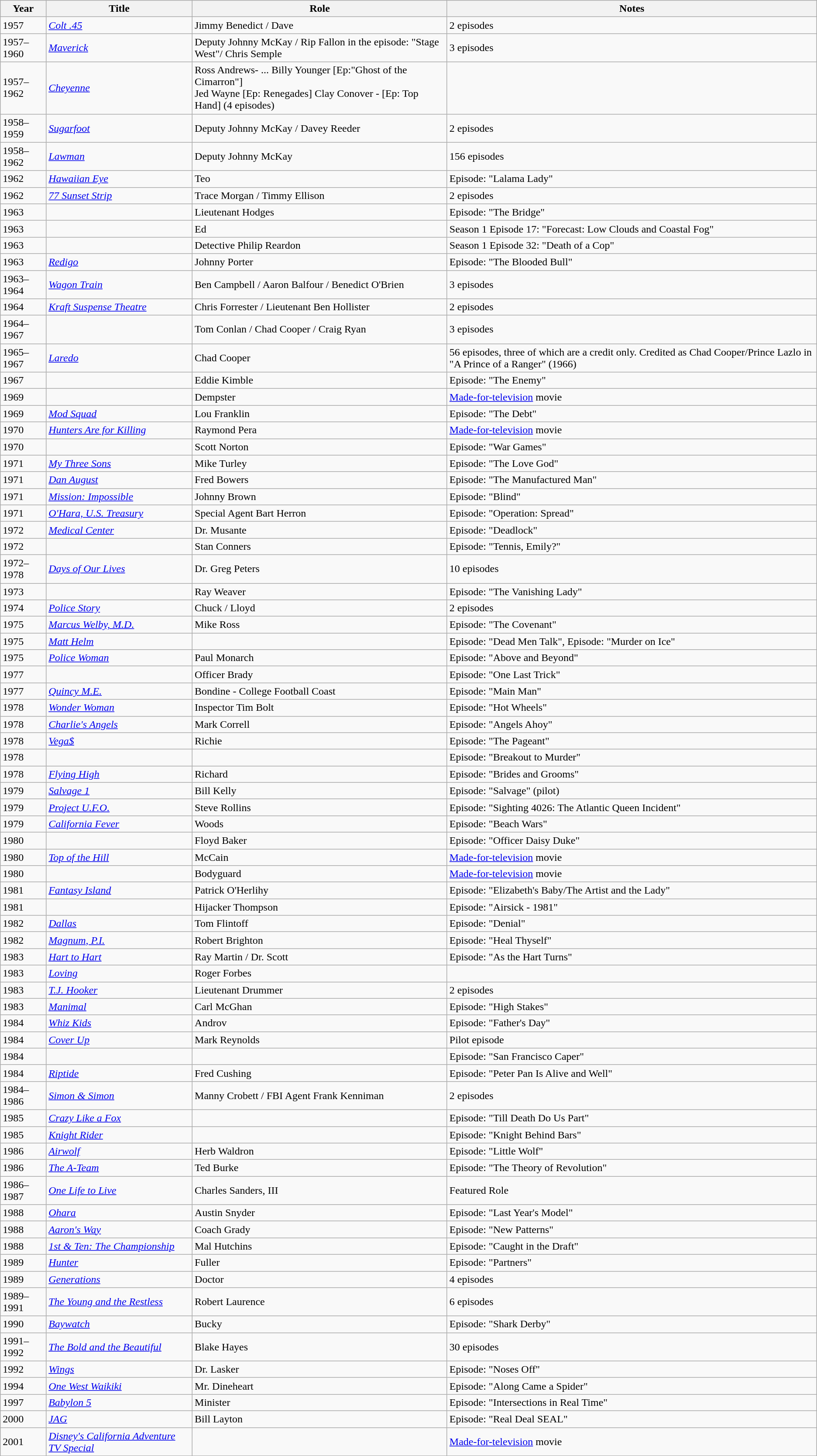<table class="wikitable sortable">
<tr>
<th>Year</th>
<th>Title</th>
<th>Role</th>
<th class="unsortable">Notes</th>
</tr>
<tr>
<td>1957</td>
<td><em><a href='#'>Colt .45</a></em></td>
<td>Jimmy Benedict / Dave</td>
<td>2 episodes</td>
</tr>
<tr>
<td>1957–1960</td>
<td><em><a href='#'>Maverick</a></em></td>
<td>Deputy Johnny McKay / Rip Fallon in the episode: "Stage West"/ Chris Semple</td>
<td>3 episodes</td>
</tr>
<tr>
<td>1957–1962</td>
<td><em><a href='#'>Cheyenne</a></em></td>
<td>Ross Andrews- ... Billy Younger [Ep:"Ghost of the Cimarron"]<br>Jed Wayne [Ep: Renegades]
Clay Conover - [Ep: Top Hand] (4 episodes)</td>
</tr>
<tr>
<td>1958–1959</td>
<td><em><a href='#'>Sugarfoot</a></em></td>
<td>Deputy Johnny McKay / Davey Reeder</td>
<td>2 episodes</td>
</tr>
<tr>
<td>1958–1962</td>
<td><em><a href='#'>Lawman</a></em></td>
<td>Deputy Johnny McKay</td>
<td>156 episodes</td>
</tr>
<tr>
<td>1962</td>
<td><em><a href='#'>Hawaiian Eye</a></em></td>
<td>Teo</td>
<td>Episode: "Lalama Lady"</td>
</tr>
<tr>
<td>1962</td>
<td><em><a href='#'>77 Sunset Strip</a></em></td>
<td>Trace Morgan / Timmy Ellison</td>
<td>2 episodes</td>
</tr>
<tr>
<td>1963</td>
<td><em></em></td>
<td>Lieutenant Hodges</td>
<td>Episode: "The Bridge"</td>
</tr>
<tr>
<td>1963</td>
<td><em></em></td>
<td>Ed</td>
<td>Season 1 Episode 17: "Forecast: Low Clouds and Coastal Fog"</td>
</tr>
<tr>
<td>1963</td>
<td><em></em></td>
<td>Detective Philip Reardon</td>
<td>Season 1 Episode 32: "Death of a Cop"</td>
</tr>
<tr>
<td>1963</td>
<td><em><a href='#'>Redigo</a></em></td>
<td>Johnny Porter</td>
<td>Episode: "The Blooded Bull"</td>
</tr>
<tr>
<td>1963–1964</td>
<td><em><a href='#'>Wagon Train</a></em></td>
<td>Ben Campbell / Aaron Balfour / Benedict O'Brien</td>
<td>3 episodes</td>
</tr>
<tr>
<td>1964</td>
<td><em><a href='#'>Kraft Suspense Theatre</a></em></td>
<td>Chris Forrester / Lieutenant Ben Hollister</td>
<td>2 episodes</td>
</tr>
<tr>
<td>1964–1967</td>
<td><em></em></td>
<td>Tom Conlan / Chad Cooper / Craig Ryan</td>
<td>3 episodes</td>
</tr>
<tr>
<td>1965–1967</td>
<td><em><a href='#'>Laredo</a></em></td>
<td>Chad Cooper</td>
<td>56 episodes, three of which are a credit only. Credited as Chad Cooper/Prince Lazlo in "A Prince of a Ranger" (1966)</td>
</tr>
<tr>
<td>1967</td>
<td><em></em></td>
<td>Eddie Kimble</td>
<td>Episode: "The Enemy"</td>
</tr>
<tr>
<td>1969</td>
<td><em></em></td>
<td>Dempster</td>
<td><a href='#'>Made-for-television</a> movie</td>
</tr>
<tr>
<td>1969</td>
<td><em><a href='#'>Mod Squad</a></em></td>
<td>Lou Franklin</td>
<td>Episode: "The Debt"</td>
</tr>
<tr>
<td>1970</td>
<td><em><a href='#'>Hunters Are for Killing</a></em></td>
<td>Raymond Pera</td>
<td><a href='#'>Made-for-television</a> movie</td>
</tr>
<tr>
<td>1970</td>
<td><em></em></td>
<td>Scott Norton</td>
<td>Episode: "War Games"</td>
</tr>
<tr>
<td>1971</td>
<td><em><a href='#'>My Three Sons</a></em></td>
<td>Mike Turley</td>
<td>Episode: "The Love God"</td>
</tr>
<tr>
<td>1971</td>
<td><em><a href='#'>Dan August</a></em></td>
<td>Fred Bowers</td>
<td>Episode: "The Manufactured Man"</td>
</tr>
<tr>
<td>1971</td>
<td><em><a href='#'>Mission: Impossible</a></em></td>
<td>Johnny Brown</td>
<td>Episode: "Blind"</td>
</tr>
<tr>
<td>1971</td>
<td><em><a href='#'>O'Hara, U.S. Treasury</a></em></td>
<td>Special Agent Bart Herron</td>
<td>Episode: "Operation: Spread"</td>
</tr>
<tr>
<td>1972</td>
<td><em><a href='#'>Medical Center</a></em></td>
<td>Dr. Musante</td>
<td>Episode: "Deadlock"</td>
</tr>
<tr>
<td>1972</td>
<td><em></em></td>
<td>Stan Conners</td>
<td>Episode: "Tennis, Emily?"</td>
</tr>
<tr>
<td>1972–1978</td>
<td><em><a href='#'>Days of Our Lives</a></em></td>
<td>Dr. Greg Peters</td>
<td>10 episodes</td>
</tr>
<tr>
<td>1973</td>
<td><em></em></td>
<td>Ray Weaver</td>
<td>Episode: "The Vanishing Lady"</td>
</tr>
<tr>
<td>1974</td>
<td><em><a href='#'>Police Story</a></em></td>
<td>Chuck / Lloyd</td>
<td>2 episodes</td>
</tr>
<tr>
<td>1975</td>
<td><em><a href='#'>Marcus Welby, M.D.</a></em></td>
<td>Mike Ross</td>
<td>Episode: "The Covenant"</td>
</tr>
<tr>
<td>1975</td>
<td><em><a href='#'>Matt Helm</a></em></td>
<td></td>
<td>Episode: "Dead Men Talk", Episode: "Murder on Ice"</td>
</tr>
<tr>
<td>1975</td>
<td><em><a href='#'>Police Woman</a></em></td>
<td>Paul Monarch</td>
<td>Episode: "Above and Beyond"</td>
</tr>
<tr>
<td>1977</td>
<td><em></em></td>
<td>Officer Brady</td>
<td>Episode: "One Last Trick"</td>
</tr>
<tr>
<td>1977</td>
<td><em><a href='#'>Quincy M.E.</a></em></td>
<td>Bondine - College Football Coast</td>
<td>Episode: "Main Man"</td>
</tr>
<tr>
<td>1978</td>
<td><em><a href='#'>Wonder Woman</a></em></td>
<td>Inspector Tim Bolt</td>
<td>Episode: "Hot Wheels"</td>
</tr>
<tr>
<td>1978</td>
<td><em><a href='#'>Charlie's Angels</a></em></td>
<td>Mark Correll</td>
<td>Episode: "Angels Ahoy"</td>
</tr>
<tr>
<td>1978</td>
<td><em><a href='#'>Vega$</a></em></td>
<td>Richie</td>
<td>Episode: "The Pageant"</td>
</tr>
<tr>
<td>1978</td>
<td><em></em></td>
<td></td>
<td>Episode: "Breakout to Murder"</td>
</tr>
<tr>
<td>1978</td>
<td><em><a href='#'>Flying High</a></em></td>
<td>Richard</td>
<td>Episode: "Brides and Grooms"</td>
</tr>
<tr>
<td>1979</td>
<td><em><a href='#'>Salvage 1</a></em></td>
<td>Bill Kelly</td>
<td>Episode: "Salvage" (pilot)</td>
</tr>
<tr>
<td>1979</td>
<td><em><a href='#'>Project U.F.O.</a></em></td>
<td>Steve Rollins</td>
<td>Episode: "Sighting 4026: The Atlantic Queen Incident"</td>
</tr>
<tr>
<td>1979</td>
<td><em><a href='#'>California Fever</a></em></td>
<td>Woods</td>
<td>Episode: "Beach Wars"</td>
</tr>
<tr>
<td>1980</td>
<td><em></em></td>
<td>Floyd Baker</td>
<td>Episode: "Officer Daisy Duke"</td>
</tr>
<tr>
<td>1980</td>
<td><em><a href='#'>Top of the Hill</a></em></td>
<td>McCain</td>
<td><a href='#'>Made-for-television</a> movie</td>
</tr>
<tr>
<td>1980</td>
<td><em></em></td>
<td>Bodyguard</td>
<td><a href='#'>Made-for-television</a> movie</td>
</tr>
<tr>
<td>1981</td>
<td><em><a href='#'>Fantasy Island</a></em></td>
<td>Patrick O'Herlihy</td>
<td>Episode: "Elizabeth's Baby/The Artist and the Lady"</td>
</tr>
<tr>
<td>1981</td>
<td><em></em></td>
<td>Hijacker Thompson</td>
<td>Episode: "Airsick - 1981"</td>
</tr>
<tr>
<td>1982</td>
<td><em><a href='#'>Dallas</a></em></td>
<td>Tom Flintoff</td>
<td>Episode: "Denial"</td>
</tr>
<tr>
<td>1982</td>
<td><em><a href='#'>Magnum, P.I.</a></em></td>
<td>Robert Brighton</td>
<td>Episode: "Heal Thyself"</td>
</tr>
<tr>
<td>1983</td>
<td><em><a href='#'>Hart to Hart</a></em></td>
<td>Ray Martin / Dr. Scott</td>
<td>Episode: "As the Hart Turns"</td>
</tr>
<tr>
<td>1983</td>
<td><em><a href='#'>Loving</a></em></td>
<td>Roger Forbes</td>
<td></td>
</tr>
<tr>
<td>1983</td>
<td><em><a href='#'>T.J. Hooker</a></em></td>
<td>Lieutenant Drummer</td>
<td>2 episodes</td>
</tr>
<tr>
<td>1983</td>
<td><em><a href='#'>Manimal</a></em></td>
<td>Carl McGhan</td>
<td>Episode: "High Stakes"</td>
</tr>
<tr>
<td>1984</td>
<td><em><a href='#'>Whiz Kids</a></em></td>
<td>Androv</td>
<td>Episode: "Father's Day"</td>
</tr>
<tr>
<td>1984</td>
<td><em><a href='#'>Cover Up</a></em></td>
<td>Mark Reynolds</td>
<td>Pilot episode</td>
</tr>
<tr>
<td>1984</td>
<td><em></em></td>
<td></td>
<td>Episode: "San Francisco Caper"</td>
</tr>
<tr>
<td>1984</td>
<td><em><a href='#'>Riptide</a></em></td>
<td>Fred Cushing</td>
<td>Episode: "Peter Pan Is Alive and Well"</td>
</tr>
<tr>
<td>1984–1986</td>
<td><em><a href='#'>Simon & Simon</a></em></td>
<td>Manny Crobett / FBI Agent Frank Kenniman</td>
<td>2 episodes</td>
</tr>
<tr>
<td>1985</td>
<td><em><a href='#'>Crazy Like a Fox</a></em></td>
<td></td>
<td>Episode: "Till Death Do Us Part"</td>
</tr>
<tr>
<td>1985</td>
<td><em><a href='#'>Knight Rider</a></em></td>
<td></td>
<td>Episode: "Knight Behind Bars"</td>
</tr>
<tr>
<td>1986</td>
<td><em><a href='#'>Airwolf</a></em></td>
<td>Herb Waldron</td>
<td>Episode: "Little Wolf"</td>
</tr>
<tr>
<td>1986</td>
<td><em><a href='#'>The A-Team</a></em></td>
<td>Ted Burke</td>
<td>Episode: "The Theory of Revolution"</td>
</tr>
<tr>
<td>1986–1987</td>
<td><em><a href='#'>One Life to Live</a></em></td>
<td>Charles Sanders, III</td>
<td>Featured Role</td>
</tr>
<tr>
<td>1988</td>
<td><em><a href='#'>Ohara</a></em></td>
<td>Austin Snyder</td>
<td>Episode: "Last Year's Model"</td>
</tr>
<tr>
<td>1988</td>
<td><em><a href='#'>Aaron's Way</a></em></td>
<td>Coach Grady</td>
<td>Episode: "New Patterns"</td>
</tr>
<tr>
<td>1988</td>
<td><em><a href='#'>1st & Ten: The Championship</a></em></td>
<td>Mal Hutchins</td>
<td>Episode: "Caught in the Draft"</td>
</tr>
<tr>
<td>1989</td>
<td><em><a href='#'>Hunter</a></em></td>
<td>Fuller</td>
<td>Episode: "Partners"</td>
</tr>
<tr>
<td>1989</td>
<td><em><a href='#'>Generations</a></em></td>
<td>Doctor</td>
<td>4 episodes</td>
</tr>
<tr>
<td>1989–1991</td>
<td><em><a href='#'>The Young and the Restless</a></em></td>
<td>Robert Laurence</td>
<td>6 episodes</td>
</tr>
<tr>
<td>1990</td>
<td><em><a href='#'>Baywatch</a></em></td>
<td>Bucky</td>
<td>Episode: "Shark Derby"</td>
</tr>
<tr>
<td>1991–1992</td>
<td><em><a href='#'>The Bold and the Beautiful</a></em></td>
<td>Blake Hayes</td>
<td>30 episodes</td>
</tr>
<tr>
<td>1992</td>
<td><em><a href='#'>Wings</a></em></td>
<td>Dr. Lasker</td>
<td>Episode: "Noses Off"</td>
</tr>
<tr>
<td>1994</td>
<td><em><a href='#'>One West Waikiki</a></em></td>
<td>Mr. Dineheart</td>
<td>Episode: "Along Came a Spider"</td>
</tr>
<tr>
<td>1997</td>
<td><em><a href='#'>Babylon 5</a></em></td>
<td>Minister</td>
<td>Episode: "Intersections in Real Time"</td>
</tr>
<tr>
<td>2000</td>
<td><em><a href='#'>JAG</a></em></td>
<td>Bill Layton</td>
<td>Episode: "Real Deal SEAL"</td>
</tr>
<tr>
<td>2001</td>
<td><em><a href='#'>Disney's California Adventure TV Special</a></em></td>
<td></td>
<td><a href='#'>Made-for-television</a> movie</td>
</tr>
</table>
